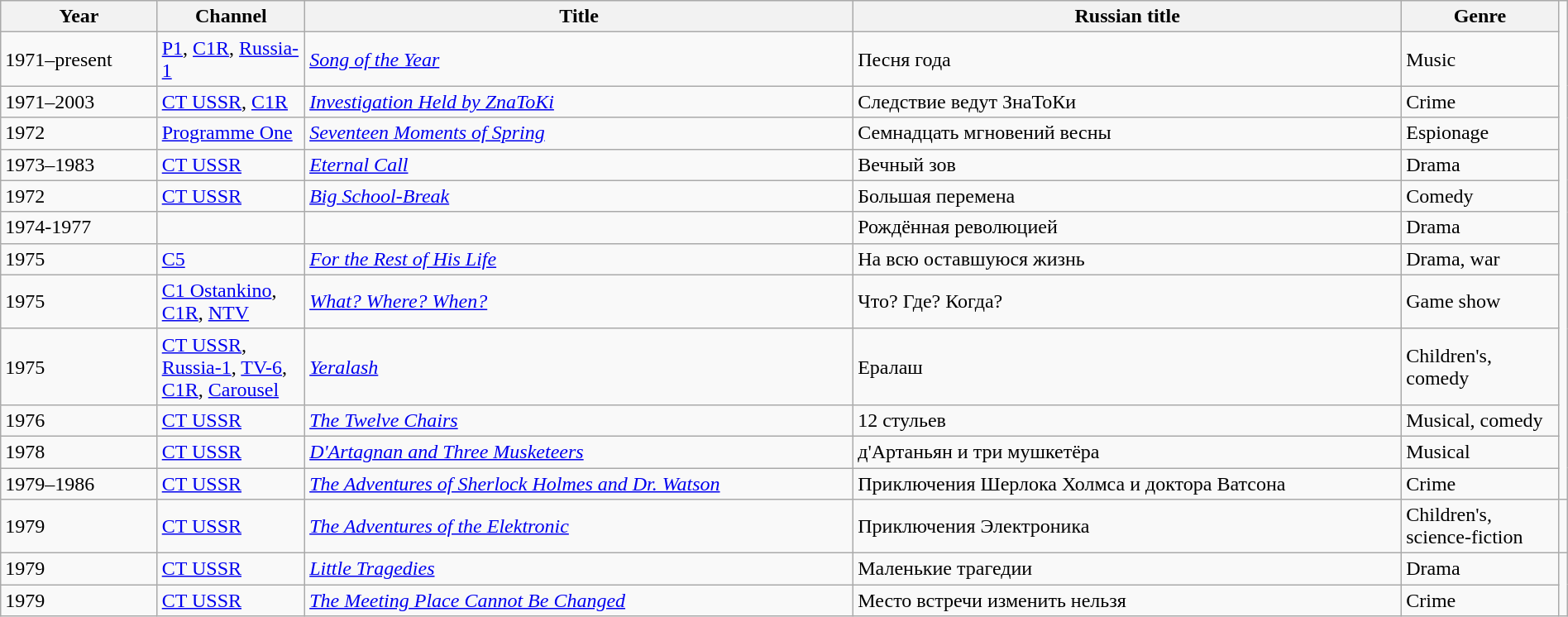<table class="wikitable" width="100%">
<tr>
<th width=10%>Year</th>
<th channel0%>Channel</th>
<th width=35%>Title</th>
<th width=35%>Russian title</th>
<th width=10%>Genre</th>
</tr>
<tr>
<td>1971–present</td>
<td><a href='#'>P1</a>, <a href='#'>C1R</a>, <a href='#'>Russia-1</a></td>
<td><em><a href='#'>Song of the Year</a></em></td>
<td>Песня года</td>
<td>Music</td>
</tr>
<tr>
<td>1971–2003</td>
<td><a href='#'>CT USSR</a>, <a href='#'>C1R</a></td>
<td><em><a href='#'>Investigation Held by ZnaToKi</a></em></td>
<td>Следствие ведут ЗнаТоКи</td>
<td>Crime</td>
</tr>
<tr>
<td>1972</td>
<td><a href='#'>Programme One</a></td>
<td><em><a href='#'>Seventeen Moments of Spring</a></em></td>
<td>Семнадцать мгновений весны</td>
<td>Espionage</td>
</tr>
<tr>
<td>1973–1983</td>
<td><a href='#'>CT USSR</a></td>
<td><em><a href='#'>Eternal Call</a></em></td>
<td>Вечный зов</td>
<td>Drama</td>
</tr>
<tr>
<td>1972</td>
<td><a href='#'>CT USSR</a></td>
<td><em><a href='#'>Big School-Break</a></em></td>
<td>Большая перемена</td>
<td>Comedy</td>
</tr>
<tr>
<td>1974-1977</td>
<td></td>
<td><em></em></td>
<td>Рождённая революцией</td>
<td>Drama</td>
</tr>
<tr>
<td>1975</td>
<td><a href='#'>C5</a></td>
<td><em><a href='#'>For the Rest of His Life</a></em></td>
<td>На всю оставшуюся жизнь</td>
<td>Drama, war</td>
</tr>
<tr>
<td>1975</td>
<td><a href='#'>C1 Ostankino</a>, <a href='#'>C1R</a>, <a href='#'>NTV</a></td>
<td><em><a href='#'>What? Where? When?</a></em></td>
<td>Что? Где? Когда?</td>
<td>Game show</td>
</tr>
<tr>
<td>1975</td>
<td><a href='#'>CT USSR</a>, <a href='#'>Russia-1</a>, <a href='#'>TV-6</a>, <a href='#'>C1R</a>, <a href='#'>Carousel</a></td>
<td><em><a href='#'>Yeralash</a></em></td>
<td>Ералаш</td>
<td>Children's, comedy</td>
</tr>
<tr>
<td>1976</td>
<td><a href='#'>CT USSR</a></td>
<td><em><a href='#'>The Twelve Chairs</a></em></td>
<td>12 стульев</td>
<td>Musical, comedy</td>
</tr>
<tr>
<td>1978</td>
<td><a href='#'>CT USSR</a></td>
<td><em><a href='#'>D'Artagnan and Three Musketeers</a></em></td>
<td>д'Артаньян и три мушкетёра</td>
<td>Musical</td>
</tr>
<tr>
<td>1979–1986</td>
<td><a href='#'>CT USSR</a></td>
<td><em><a href='#'>The Adventures of Sherlock Holmes and Dr. Watson</a></em></td>
<td>Приключения Шерлока Холмса и доктора Ватсона</td>
<td>Crime</td>
</tr>
<tr>
<td>1979</td>
<td><a href='#'>CT USSR</a></td>
<td><em><a href='#'>The Adventures of the Elektronic</a></em></td>
<td>Приключения Электроника</td>
<td>Children's, science-fiction</td>
<td></td>
</tr>
<tr Musical>
<td>1979</td>
<td><a href='#'>CT USSR</a></td>
<td><em><a href='#'>Little Tragedies</a></em></td>
<td>Маленькие трагедии</td>
<td>Drama</td>
</tr>
<tr>
<td>1979</td>
<td><a href='#'>CT USSR</a></td>
<td><em><a href='#'>The Meeting Place Cannot Be Changed</a></em></td>
<td>Место встречи изменить нельзя</td>
<td>Crime</td>
</tr>
</table>
